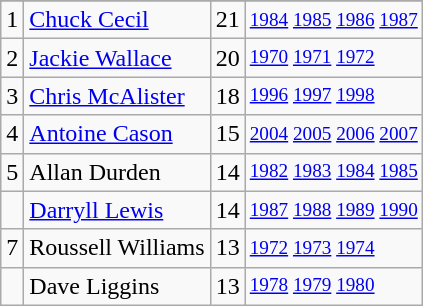<table class="wikitable">
<tr>
</tr>
<tr>
<td>1</td>
<td><a href='#'>Chuck Cecil</a></td>
<td>21</td>
<td style="font-size:80%;"><a href='#'>1984</a> <a href='#'>1985</a> <a href='#'>1986</a> <a href='#'>1987</a></td>
</tr>
<tr>
<td>2</td>
<td><a href='#'>Jackie Wallace</a></td>
<td>20</td>
<td style="font-size:80%;"><a href='#'>1970</a> <a href='#'>1971</a> <a href='#'>1972</a></td>
</tr>
<tr>
<td>3</td>
<td><a href='#'>Chris McAlister</a></td>
<td>18</td>
<td style="font-size:80%;"><a href='#'>1996</a> <a href='#'>1997</a> <a href='#'>1998</a></td>
</tr>
<tr>
<td>4</td>
<td><a href='#'>Antoine Cason</a></td>
<td>15</td>
<td style="font-size:80%;"><a href='#'>2004</a> <a href='#'>2005</a> <a href='#'>2006</a> <a href='#'>2007</a></td>
</tr>
<tr>
<td>5</td>
<td>Allan Durden</td>
<td>14</td>
<td style="font-size:80%;"><a href='#'>1982</a> <a href='#'>1983</a> <a href='#'>1984</a> <a href='#'>1985</a></td>
</tr>
<tr>
<td></td>
<td><a href='#'>Darryll Lewis</a></td>
<td>14</td>
<td style="font-size:80%;"><a href='#'>1987</a> <a href='#'>1988</a> <a href='#'>1989</a> <a href='#'>1990</a></td>
</tr>
<tr>
<td>7</td>
<td>Roussell Williams</td>
<td>13</td>
<td style="font-size:80%;"><a href='#'>1972</a> <a href='#'>1973</a> <a href='#'>1974</a></td>
</tr>
<tr>
<td></td>
<td>Dave Liggins</td>
<td>13</td>
<td style="font-size:80%;"><a href='#'>1978</a> <a href='#'>1979</a> <a href='#'>1980</a></td>
</tr>
</table>
